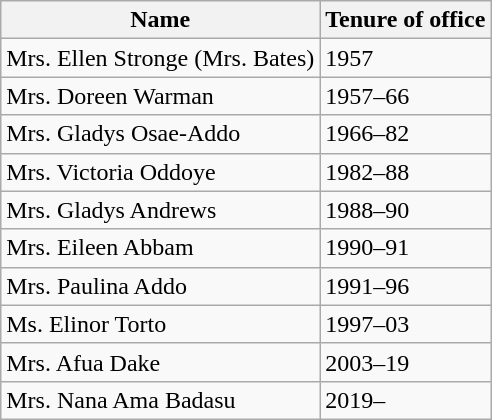<table class="wikitable">
<tr>
<th>Name</th>
<th>Tenure of office</th>
</tr>
<tr>
<td>Mrs. Ellen Stronge (Mrs. Bates)</td>
<td>1957</td>
</tr>
<tr>
<td>Mrs. Doreen Warman</td>
<td>1957–66</td>
</tr>
<tr>
<td>Mrs. Gladys Osae-Addo</td>
<td>1966–82</td>
</tr>
<tr>
<td>Mrs. Victoria Oddoye</td>
<td>1982–88</td>
</tr>
<tr>
<td>Mrs. Gladys Andrews</td>
<td>1988–90</td>
</tr>
<tr>
<td>Mrs. Eileen Abbam</td>
<td>1990–91</td>
</tr>
<tr>
<td>Mrs. Paulina Addo</td>
<td>1991–96</td>
</tr>
<tr>
<td>Ms. Elinor Torto</td>
<td>1997–03</td>
</tr>
<tr>
<td>Mrs. Afua Dake</td>
<td>2003–19</td>
</tr>
<tr>
<td>Mrs. Nana Ama Badasu</td>
<td>2019–</td>
</tr>
</table>
